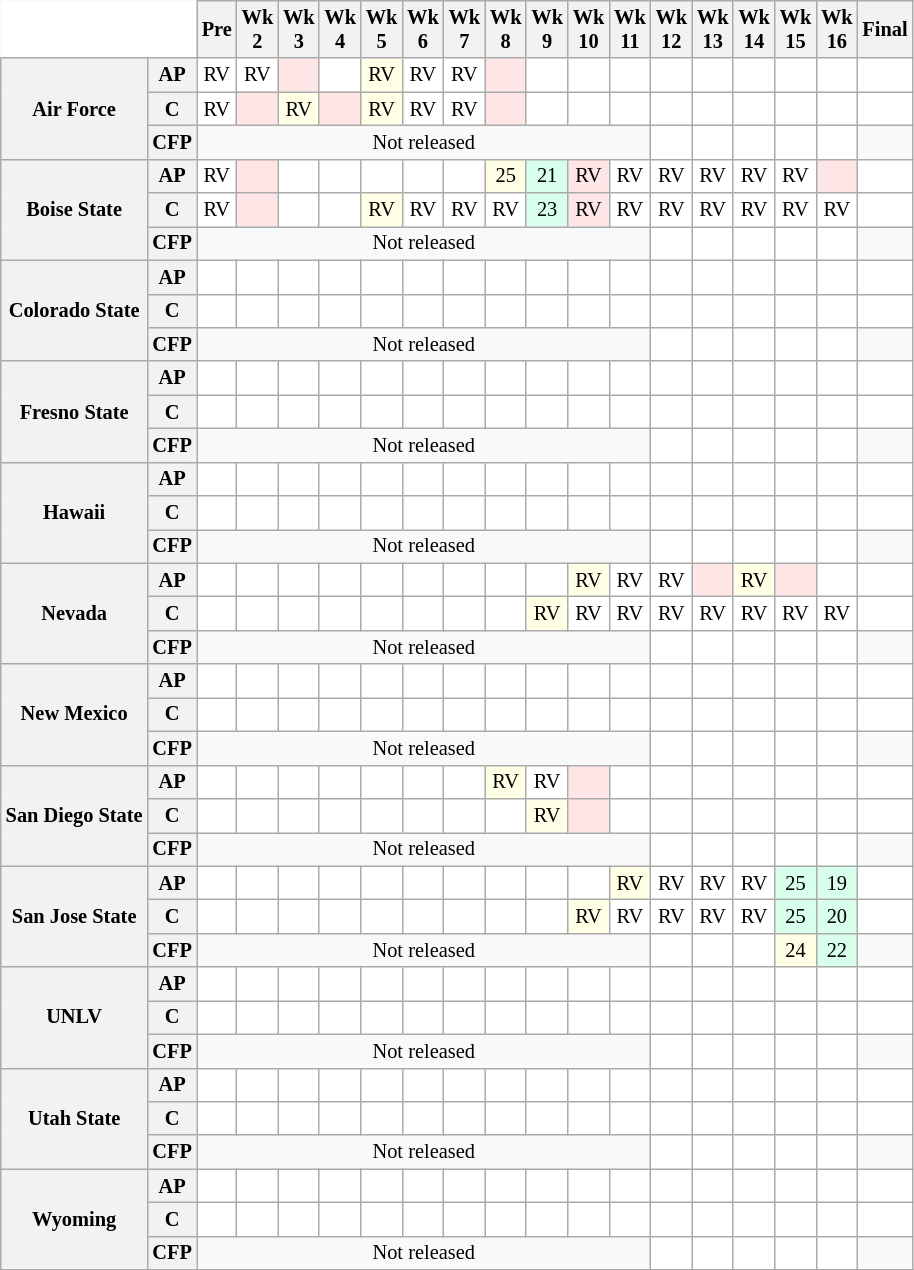<table class="wikitable" style="white-space:nowrap;font-size:85%;">
<tr>
<th colspan=2 style="background:white; border-top-style:hidden; border-left-style:hidden;"> </th>
<th>Pre</th>
<th>Wk<br>2</th>
<th>Wk<br>3</th>
<th>Wk<br>4</th>
<th>Wk<br>5</th>
<th>Wk<br>6</th>
<th>Wk<br>7</th>
<th>Wk<br>8</th>
<th>Wk<br>9</th>
<th>Wk<br>10</th>
<th>Wk<br>11</th>
<th>Wk<br>12</th>
<th>Wk<br>13</th>
<th>Wk<br>14</th>
<th>Wk<br>15</th>
<th>Wk<br>16</th>
<th>Final</th>
</tr>
<tr style="text-align:center;">
<th rowspan="3" style=>Air Force</th>
<th>AP</th>
<td style="background:#FFF;">RV</td>
<td style="background:#FFF;">RV</td>
<td style="background:#ffe6e6;"></td>
<td style="background:#FFF;"></td>
<td style="background:#ffffe6;">RV</td>
<td style="background:#FFF;">RV</td>
<td style="background:#FFF;">RV</td>
<td style="background:#ffe6e6;"></td>
<td style="background:#FFF;"></td>
<td style="background:#FFF;"></td>
<td style="background:#FFF;"></td>
<td style="background:#FFF;"></td>
<td style="background:#FFF;"></td>
<td style="background:#FFF;"></td>
<td style="background:#FFF;"></td>
<td style="background:#FFF;"></td>
<td style="background:#FFF;"></td>
</tr>
<tr style="text-align:center;">
<th>C</th>
<td style="background:#FFF;">RV</td>
<td style="background:#ffe6e6;"></td>
<td style="background:#ffffe6;">RV</td>
<td style="background:#ffe6e6;"></td>
<td style="background:#ffffe6;">RV</td>
<td style="background:#FFF;">RV</td>
<td style="background:#FFF;">RV</td>
<td style="background:#ffe6e6;"></td>
<td style="background:#FFF;"></td>
<td style="background:#FFF;"></td>
<td style="background:#FFF;"></td>
<td style="background:#FFF;"></td>
<td style="background:#FFF;"></td>
<td style="background:#FFF;"></td>
<td style="background:#FFF;"></td>
<td style="background:#FFF;"></td>
<td style="background:#FFF;"></td>
</tr>
<tr style="text-align:center;">
<th>CFP</th>
<td colspan="11" style="text-align:center;">Not released</td>
<td style="background:#FFF;"></td>
<td style="background:#FFF;"></td>
<td style="background:#FFF;"></td>
<td style="background:#FFF;"></td>
<td style="background:#FFF;"></td>
<td style="text-align:center;"></td>
</tr>
<tr style="text-align:center;">
<th rowspan="3" style=>Boise State</th>
<th>AP</th>
<td style="background:#FFF;">RV</td>
<td style="background:#ffe6e6;"></td>
<td style="background:#FFF;"></td>
<td style="background:#FFF;"></td>
<td style="background:#FFF;"></td>
<td style="background:#FFF;"></td>
<td style="background:#FFF;"></td>
<td style="background:#ffffe6;">25</td>
<td style="background:#d8ffeb;">21</td>
<td style="background:#ffe6e6;">RV</td>
<td style="background:#FFF;">RV</td>
<td style="background:#FFF;">RV</td>
<td style="background:#FFF;">RV</td>
<td style="background:#FFF;">RV</td>
<td style="background:#FFF;">RV</td>
<td style="background:#ffe6e6;"></td>
<td style="background:#FFF;"></td>
</tr>
<tr style="text-align:center;">
<th>C</th>
<td style="background:#FFF;">RV</td>
<td style="background:#ffe6e6;"></td>
<td style="background:#FFF;"></td>
<td style="background:#FFF;"></td>
<td style="background:#ffffe6;">RV</td>
<td style="background:#FFF;">RV</td>
<td style="background:#FFF;">RV</td>
<td style="background:#FFF;">RV</td>
<td style="background:#d8ffeb;">23</td>
<td style="background:#ffe6e6;">RV</td>
<td style="background:#FFF;">RV</td>
<td style="background:#FFF;">RV</td>
<td style="background:#FFF;">RV</td>
<td style="background:#FFF;">RV</td>
<td style="background:#FFF;">RV</td>
<td style="background:#FFF;">RV</td>
<td style="background:#FFF;"></td>
</tr>
<tr style="text-align:center;">
<th>CFP</th>
<td colspan="11" style="text-align:center;">Not released</td>
<td style="background:#FFF;"></td>
<td style="background:#FFF;"></td>
<td style="background:#FFF;"></td>
<td style="background:#FFF;"></td>
<td style="background:#FFF;"></td>
<td style="text-align:center;"></td>
</tr>
<tr style="text-align:center;">
<th rowspan="3" style=>Colorado State</th>
<th>AP</th>
<td style="background:#FFF;"></td>
<td style="background:#FFF;"></td>
<td style="background:#FFF;"></td>
<td style="background:#FFF;"></td>
<td style="background:#FFF;"></td>
<td style="background:#FFF;"></td>
<td style="background:#FFF;"></td>
<td style="background:#FFF;"></td>
<td style="background:#FFF;"></td>
<td style="background:#FFF;"></td>
<td style="background:#FFF;"></td>
<td style="background:#FFF;"></td>
<td style="background:#FFF;"></td>
<td style="background:#FFF;"></td>
<td style="background:#FFF;"></td>
<td style="background:#FFF;"></td>
<td style="background:#FFF;"></td>
</tr>
<tr style="text-align:center;">
<th>C</th>
<td style="background:#FFF;"></td>
<td style="background:#FFF;"></td>
<td style="background:#FFF;"></td>
<td style="background:#FFF;"></td>
<td style="background:#FFF;"></td>
<td style="background:#FFF;"></td>
<td style="background:#FFF;"></td>
<td style="background:#FFF;"></td>
<td style="background:#FFF;"></td>
<td style="background:#FFF;"></td>
<td style="background:#FFF;"></td>
<td style="background:#FFF;"></td>
<td style="background:#FFF;"></td>
<td style="background:#FFF;"></td>
<td style="background:#FFF;"></td>
<td style="background:#FFF;"></td>
<td style="background:#FFF;"></td>
</tr>
<tr style="text-align:center;">
<th>CFP</th>
<td colspan="11" style="text-align:center;">Not released</td>
<td style="background:#FFF;"></td>
<td style="background:#FFF;"></td>
<td style="background:#FFF;"></td>
<td style="background:#FFF;"></td>
<td style="background:#FFF;"></td>
<td style="text-align:center;"></td>
</tr>
<tr style="text-align:center;">
<th rowspan="3" style=>Fresno State</th>
<th>AP</th>
<td style="background:#FFF;"></td>
<td style="background:#FFF;"></td>
<td style="background:#FFF;"></td>
<td style="background:#FFF;"></td>
<td style="background:#FFF;"></td>
<td style="background:#FFF;"></td>
<td style="background:#FFF;"></td>
<td style="background:#FFF;"></td>
<td style="background:#FFF;"></td>
<td style="background:#FFF;"></td>
<td style="background:#FFF;"></td>
<td style="background:#FFF;"></td>
<td style="background:#FFF;"></td>
<td style="background:#FFF;"></td>
<td style="background:#FFF;"></td>
<td style="background:#FFF;"></td>
<td style="background:#FFF;"></td>
</tr>
<tr style="text-align:center;">
<th>C</th>
<td style="background:#FFF;"></td>
<td style="background:#FFF;"></td>
<td style="background:#FFF;"></td>
<td style="background:#FFF;"></td>
<td style="background:#FFF;"></td>
<td style="background:#FFF;"></td>
<td style="background:#FFF;"></td>
<td style="background:#FFF;"></td>
<td style="background:#FFF;"></td>
<td style="background:#FFF;"></td>
<td style="background:#FFF;"></td>
<td style="background:#FFF;"></td>
<td style="background:#FFF;"></td>
<td style="background:#FFF;"></td>
<td style="background:#FFF;"></td>
<td style="background:#FFF;"></td>
<td style="background:#FFF;"></td>
</tr>
<tr style="text-align:center;">
<th>CFP</th>
<td colspan="11" style="text-align:center;">Not released</td>
<td style="background:#FFF;"></td>
<td style="background:#FFF;"></td>
<td style="background:#FFF;"></td>
<td style="background:#FFF;"></td>
<td style="background:#FFF;"></td>
<td style="text-align:center;"></td>
</tr>
<tr style="text-align:center;">
<th rowspan="3" style=>Hawaii</th>
<th>AP</th>
<td style="background:#FFF;"></td>
<td style="background:#FFF;"></td>
<td style="background:#FFF;"></td>
<td style="background:#FFF;"></td>
<td style="background:#FFF;"></td>
<td style="background:#FFF;"></td>
<td style="background:#FFF;"></td>
<td style="background:#FFF;"></td>
<td style="background:#FFF;"></td>
<td style="background:#FFF;"></td>
<td style="background:#FFF;"></td>
<td style="background:#FFF;"></td>
<td style="background:#FFF;"></td>
<td style="background:#FFF;"></td>
<td style="background:#FFF;"></td>
<td style="background:#FFF;"></td>
<td style="background:#FFF;"></td>
</tr>
<tr style="text-align:center;">
<th>C</th>
<td style="background:#FFF;"></td>
<td style="background:#FFF;"></td>
<td style="background:#FFF;"></td>
<td style="background:#FFF;"></td>
<td style="background:#FFF;"></td>
<td style="background:#FFF;"></td>
<td style="background:#FFF;"></td>
<td style="background:#FFF;"></td>
<td style="background:#FFF;"></td>
<td style="background:#FFF;"></td>
<td style="background:#FFF;"></td>
<td style="background:#FFF;"></td>
<td style="background:#FFF;"></td>
<td style="background:#FFF;"></td>
<td style="background:#FFF;"></td>
<td style="background:#FFF;"></td>
<td style="background:#FFF;"></td>
</tr>
<tr style="text-align:center;">
<th>CFP</th>
<td colspan="11" style="text-align:center;">Not released</td>
<td style="background:#FFF;"></td>
<td style="background:#FFF;"></td>
<td style="background:#FFF;"></td>
<td style="background:#FFF;"></td>
<td style="background:#FFF;"></td>
<td style="text-align:center;"></td>
</tr>
<tr style="text-align:center;">
<th rowspan="3" style=>Nevada</th>
<th>AP</th>
<td style="background:#FFF;"></td>
<td style="background:#FFF;"></td>
<td style="background:#FFF;"></td>
<td style="background:#FFF;"></td>
<td style="background:#FFF;"></td>
<td style="background:#FFF;"></td>
<td style="background:#FFF;"></td>
<td style="background:#FFF;"></td>
<td style="background:#FFF;"></td>
<td style="background:#ffffe6;">RV</td>
<td style="background:#FFF;">RV</td>
<td style="background:#FFF;">RV</td>
<td style="background:#ffe6e6;"></td>
<td style="background:#ffffe6;">RV</td>
<td style="background:#ffe6e6;"></td>
<td style="background:#FFF;"></td>
<td style="background:#FFF;"></td>
</tr>
<tr style="text-align:center;">
<th>C</th>
<td style="background:#FFF;"></td>
<td style="background:#FFF;"></td>
<td style="background:#FFF;"></td>
<td style="background:#FFF;"></td>
<td style="background:#FFF;"></td>
<td style="background:#FFF;"></td>
<td style="background:#FFF;"></td>
<td style="background:#FFF;"></td>
<td style="background:#ffffe6;">RV</td>
<td style="background:#FFF;">RV</td>
<td style="background:#FFF;">RV</td>
<td style="background:#FFF;">RV</td>
<td style="background:#FFF;">RV</td>
<td style="background:#FFF;">RV</td>
<td style="background:#FFF;">RV</td>
<td style="background:#FFF;">RV</td>
<td style="background:#FFF;"></td>
</tr>
<tr style="text-align:center;">
<th>CFP</th>
<td colspan="11" style="text-align:center;">Not released</td>
<td style="background:#FFF;"></td>
<td style="background:#FFF;"></td>
<td style="background:#FFF;"></td>
<td style="background:#FFF;"></td>
<td style="background:#FFF;"></td>
<td style="text-align:center;"></td>
</tr>
<tr style="text-align:center;">
<th rowspan="3" style=>New Mexico</th>
<th>AP</th>
<td style="background:#FFF;"></td>
<td style="background:#FFF;"></td>
<td style="background:#FFF;"></td>
<td style="background:#FFF;"></td>
<td style="background:#FFF;"></td>
<td style="background:#FFF;"></td>
<td style="background:#FFF;"></td>
<td style="background:#FFF;"></td>
<td style="background:#FFF;"></td>
<td style="background:#FFF;"></td>
<td style="background:#FFF;"></td>
<td style="background:#FFF;"></td>
<td style="background:#FFF;"></td>
<td style="background:#FFF;"></td>
<td style="background:#FFF;"></td>
<td style="background:#FFF;"></td>
<td style="background:#FFF;"></td>
</tr>
<tr style="text-align:center;">
<th>C</th>
<td style="background:#FFF;"></td>
<td style="background:#FFF;"></td>
<td style="background:#FFF;"></td>
<td style="background:#FFF;"></td>
<td style="background:#FFF;"></td>
<td style="background:#FFF;"></td>
<td style="background:#FFF;"></td>
<td style="background:#FFF;"></td>
<td style="background:#FFF;"></td>
<td style="background:#FFF;"></td>
<td style="background:#FFF;"></td>
<td style="background:#FFF;"></td>
<td style="background:#FFF;"></td>
<td style="background:#FFF;"></td>
<td style="background:#FFF;"></td>
<td style="background:#FFF;"></td>
<td style="background:#FFF;"></td>
</tr>
<tr style="text-align:center;">
<th>CFP</th>
<td colspan="11" style="text-align:center;">Not released</td>
<td style="background:#FFF;"></td>
<td style="background:#FFF;"></td>
<td style="background:#FFF;"></td>
<td style="background:#FFF;"></td>
<td style="background:#FFF;"></td>
<td style="text-align:center;"></td>
</tr>
<tr style="text-align:center;">
<th rowspan="3" style=>San Diego State</th>
<th>AP</th>
<td style="background:#FFF;"></td>
<td style="background:#FFF;"></td>
<td style="background:#FFF;"></td>
<td style="background:#FFF;"></td>
<td style="background:#FFF;"></td>
<td style="background:#FFF;"></td>
<td style="background:#FFF;"></td>
<td style="background:#ffffe6;">RV</td>
<td style="background:#FFF;">RV</td>
<td style="background:#ffe6e6;"></td>
<td style="background:#FFF;"></td>
<td style="background:#FFF;"></td>
<td style="background:#FFF;"></td>
<td style="background:#FFF;"></td>
<td style="background:#FFF;"></td>
<td style="background:#FFF;"></td>
<td style="background:#FFF;"></td>
</tr>
<tr style="text-align:center;">
<th>C</th>
<td style="background:#FFF;"></td>
<td style="background:#FFF;"></td>
<td style="background:#FFF;"></td>
<td style="background:#FFF;"></td>
<td style="background:#FFF;"></td>
<td style="background:#FFF;"></td>
<td style="background:#FFF;"></td>
<td style="background:#FFF;"></td>
<td style="background:#ffffe6;">RV</td>
<td style="background:#ffe6e6;"></td>
<td style="background:#FFF;"></td>
<td style="background:#FFF;"></td>
<td style="background:#FFF;"></td>
<td style="background:#FFF;"></td>
<td style="background:#FFF;"></td>
<td style="background:#FFF;"></td>
<td style="background:#FFF;"></td>
</tr>
<tr style="text-align:center;">
<th>CFP</th>
<td colspan="11" style="text-align:center;">Not released</td>
<td style="background:#FFF;"></td>
<td style="background:#FFF;"></td>
<td style="background:#FFF;"></td>
<td style="background:#FFF;"></td>
<td style="background:#FFF;"></td>
<td style="text-align:center;"></td>
</tr>
<tr style="text-align:center;">
<th rowspan="3" style=>San Jose State</th>
<th>AP</th>
<td style="background:#FFF;"></td>
<td style="background:#FFF;"></td>
<td style="background:#FFF;"></td>
<td style="background:#FFF;"></td>
<td style="background:#FFF;"></td>
<td style="background:#FFF;"></td>
<td style="background:#FFF;"></td>
<td style="background:#FFF;"></td>
<td style="background:#FFF;"></td>
<td style="background:#FFF;"></td>
<td style="background:#ffffe6;">RV</td>
<td style="background:#FFF;">RV</td>
<td style="background:#FFF;">RV</td>
<td style="background:#FFF;">RV</td>
<td style="background:#d8ffeb;">25</td>
<td style="background:#d8ffeb;">19</td>
<td style="background:#FFF;"></td>
</tr>
<tr style="text-align:center;">
<th>C</th>
<td style="background:#FFF;"></td>
<td style="background:#FFF;"></td>
<td style="background:#FFF;"></td>
<td style="background:#FFF;"></td>
<td style="background:#FFF;"></td>
<td style="background:#FFF;"></td>
<td style="background:#FFF;"></td>
<td style="background:#FFF;"></td>
<td style="background:#FFF;"></td>
<td style="background:#ffffe6;">RV</td>
<td style="background:#FFF;">RV</td>
<td style="background:#FFF;">RV</td>
<td style="background:#FFF;">RV</td>
<td style="background:#FFF;">RV</td>
<td style="background:#d8ffeb;">25</td>
<td style="background:#d8ffeb;">20</td>
<td style="background:#FFF;"></td>
</tr>
<tr style="text-align:center;">
<th>CFP</th>
<td colspan="11" style="text-align:center;">Not released</td>
<td style="background:#FFF;"></td>
<td style="background:#FFF;"></td>
<td style="background:#fff;"></td>
<td style="background:#ffffe6;">24</td>
<td style="background:#d8ffeb;">22</td>
<td style="text-align:center;"></td>
</tr>
<tr style="text-align:center;">
<th rowspan="3" style=>UNLV</th>
<th>AP</th>
<td style="background:#FFF;"></td>
<td style="background:#FFF;"></td>
<td style="background:#FFF;"></td>
<td style="background:#FFF;"></td>
<td style="background:#FFF;"></td>
<td style="background:#FFF;"></td>
<td style="background:#FFF;"></td>
<td style="background:#FFF;"></td>
<td style="background:#FFF;"></td>
<td style="background:#FFF;"></td>
<td style="background:#FFF;"></td>
<td style="background:#FFF;"></td>
<td style="background:#FFF;"></td>
<td style="background:#FFF;"></td>
<td style="background:#FFF;"></td>
<td style="background:#FFF;"></td>
<td style="background:#FFF;"></td>
</tr>
<tr style="text-align:center;">
<th>C</th>
<td style="background:#FFF;"></td>
<td style="background:#FFF;"></td>
<td style="background:#FFF;"></td>
<td style="background:#FFF;"></td>
<td style="background:#FFF;"></td>
<td style="background:#FFF;"></td>
<td style="background:#FFF;"></td>
<td style="background:#FFF;"></td>
<td style="background:#FFF;"></td>
<td style="background:#FFF;"></td>
<td style="background:#FFF;"></td>
<td style="background:#FFF;"></td>
<td style="background:#FFF;"></td>
<td style="background:#FFF;"></td>
<td style="background:#FFF;"></td>
<td style="background:#FFF;"></td>
<td style="background:#FFF;"></td>
</tr>
<tr style="text-align:center;">
<th>CFP</th>
<td colspan="11" style="text-align:center;">Not released</td>
<td style="background:#FFF;"></td>
<td style="background:#FFF;"></td>
<td style="background:#FFF;"></td>
<td style="background:#FFF;"></td>
<td style="background:#FFF;"></td>
<td style="text-align:center;"></td>
</tr>
<tr style="text-align:center;">
<th rowspan="3" style=>Utah State</th>
<th>AP</th>
<td style="background:#FFF;"></td>
<td style="background:#FFF;"></td>
<td style="background:#FFF;"></td>
<td style="background:#FFF;"></td>
<td style="background:#FFF;"></td>
<td style="background:#FFF;"></td>
<td style="background:#FFF;"></td>
<td style="background:#FFF;"></td>
<td style="background:#FFF;"></td>
<td style="background:#FFF;"></td>
<td style="background:#FFF;"></td>
<td style="background:#FFF;"></td>
<td style="background:#FFF;"></td>
<td style="background:#FFF;"></td>
<td style="background:#FFF;"></td>
<td style="background:#FFF;"></td>
<td style="background:#FFF;"></td>
</tr>
<tr style="text-align:center;">
<th>C</th>
<td style="background:#FFF;"></td>
<td style="background:#FFF;"></td>
<td style="background:#FFF;"></td>
<td style="background:#FFF;"></td>
<td style="background:#FFF;"></td>
<td style="background:#FFF;"></td>
<td style="background:#FFF;"></td>
<td style="background:#FFF;"></td>
<td style="background:#FFF;"></td>
<td style="background:#FFF;"></td>
<td style="background:#FFF;"></td>
<td style="background:#FFF;"></td>
<td style="background:#FFF;"></td>
<td style="background:#FFF;"></td>
<td style="background:#FFF;"></td>
<td style="background:#FFF;"></td>
<td style="background:#FFF;"></td>
</tr>
<tr style="text-align:center;">
<th>CFP</th>
<td colspan="11" style="text-align:center;">Not released</td>
<td style="background:#FFF;"></td>
<td style="background:#FFF;"></td>
<td style="background:#FFF;"></td>
<td style="background:#FFF;"></td>
<td style="background:#FFF;"></td>
<td style="text-align:center;"></td>
</tr>
<tr style="text-align:center;">
<th rowspan="3" style=>Wyoming</th>
<th>AP</th>
<td style="background:#FFF;"></td>
<td style="background:#FFF;"></td>
<td style="background:#FFF;"></td>
<td style="background:#FFF;"></td>
<td style="background:#FFF;"></td>
<td style="background:#FFF;"></td>
<td style="background:#FFF;"></td>
<td style="background:#FFF;"></td>
<td style="background:#FFF;"></td>
<td style="background:#FFF;"></td>
<td style="background:#FFF;"></td>
<td style="background:#FFF;"></td>
<td style="background:#FFF;"></td>
<td style="background:#FFF;"></td>
<td style="background:#FFF;"></td>
<td style="background:#FFF;"></td>
<td style="background:#FFF;"></td>
</tr>
<tr style="text-align:center;">
<th>C</th>
<td style="background:#FFF;"></td>
<td style="background:#FFF;"></td>
<td style="background:#FFF;"></td>
<td style="background:#FFF;"></td>
<td style="background:#FFF;"></td>
<td style="background:#FFF;"></td>
<td style="background:#FFF;"></td>
<td style="background:#FFF;"></td>
<td style="background:#FFF;"></td>
<td style="background:#FFF;"></td>
<td style="background:#FFF;"></td>
<td style="background:#FFF;"></td>
<td style="background:#FFF;"></td>
<td style="background:#FFF;"></td>
<td style="background:#FFF;"></td>
<td style="background:#FFF;"></td>
<td style="background:#FFF;"></td>
</tr>
<tr style="text-align:center;">
<th>CFP</th>
<td colspan="11" style="text-align:center;">Not released</td>
<td style="background:#FFF;"></td>
<td style="background:#FFF;"></td>
<td style="background:#FFF;"></td>
<td style="background:#FFF;"></td>
<td style="background:#FFF;"></td>
<td style="text-align:center;"></td>
</tr>
<tr>
</tr>
</table>
